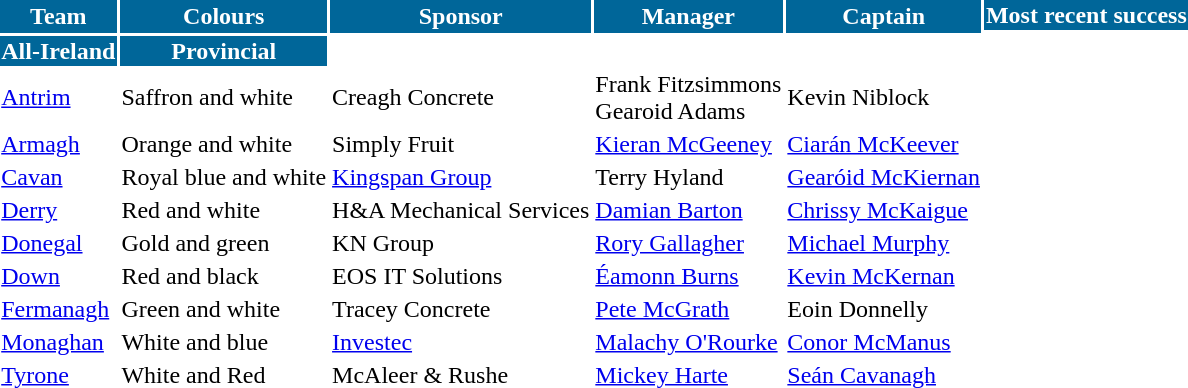<table cellpadding="1" style="margin:1em auto;">
<tr style="background:#069; color:white;">
<th rowspan="2">Team</th>
<th rowspan="2">Colours</th>
<th rowspan="2">Sponsor</th>
<th rowspan="2">Manager</th>
<th rowspan="2">Captain</th>
<th colspan="2">Most recent success</th>
</tr>
<tr>
</tr>
<tr style="background:#069; color:white;">
<th>All-Ireland</th>
<th>Provincial</th>
</tr>
<tr>
<td><a href='#'>Antrim</a></td>
<td> Saffron and white</td>
<td>Creagh Concrete</td>
<td>Frank Fitzsimmons<br>Gearoid Adams</td>
<td>Kevin Niblock</td>
<td></td>
<td></td>
</tr>
<tr>
<td><a href='#'>Armagh</a></td>
<td> Orange and white</td>
<td>Simply Fruit</td>
<td><a href='#'>Kieran McGeeney</a></td>
<td><a href='#'>Ciarán McKeever</a></td>
<td></td>
<td></td>
</tr>
<tr>
<td><a href='#'>Cavan</a></td>
<td> Royal blue and white</td>
<td><a href='#'>Kingspan Group</a></td>
<td>Terry Hyland</td>
<td><a href='#'>Gearóid McKiernan</a></td>
<td></td>
<td></td>
</tr>
<tr>
<td><a href='#'>Derry</a></td>
<td> Red and white</td>
<td>H&A Mechanical Services</td>
<td><a href='#'>Damian Barton</a></td>
<td><a href='#'>Chrissy McKaigue</a></td>
<td></td>
<td></td>
</tr>
<tr>
<td><a href='#'>Donegal</a></td>
<td> Gold and green</td>
<td>KN Group</td>
<td><a href='#'>Rory Gallagher</a></td>
<td><a href='#'>Michael Murphy</a></td>
<td></td>
<td></td>
</tr>
<tr>
<td><a href='#'>Down</a></td>
<td> Red and black</td>
<td>EOS IT Solutions</td>
<td><a href='#'>Éamonn Burns</a></td>
<td><a href='#'>Kevin McKernan</a></td>
<td></td>
<td></td>
</tr>
<tr>
<td><a href='#'>Fermanagh</a></td>
<td> Green and white</td>
<td>Tracey Concrete</td>
<td><a href='#'>Pete McGrath</a></td>
<td>Eoin Donnelly</td>
<td></td>
<td></td>
</tr>
<tr>
<td><a href='#'>Monaghan</a></td>
<td> White and blue</td>
<td><a href='#'>Investec</a></td>
<td><a href='#'>Malachy O'Rourke</a></td>
<td><a href='#'>Conor McManus</a></td>
<td></td>
<td></td>
</tr>
<tr>
<td><a href='#'>Tyrone</a></td>
<td> White and Red</td>
<td>McAleer & Rushe</td>
<td><a href='#'>Mickey Harte</a></td>
<td><a href='#'>Seán Cavanagh</a></td>
<td></td>
<td></td>
</tr>
</table>
